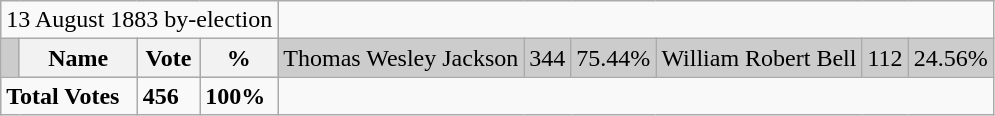<table class="wikitable">
<tr>
<td colspan=4 align=center>13 August 1883 by-election</td>
</tr>
<tr bgcolor="CCCCCC">
<td></td>
<th><strong>Name </strong></th>
<th><strong>Vote</strong></th>
<th><strong>%</strong><br></th>
<td>Thomas Wesley Jackson</td>
<td>344</td>
<td>75.44%<br></td>
<td>William Robert Bell</td>
<td>112</td>
<td>24.56%</td>
</tr>
<tr>
<td colspan=2><strong>Total Votes</strong></td>
<td><strong>456</strong></td>
<td><strong>100%</strong></td>
</tr>
</table>
